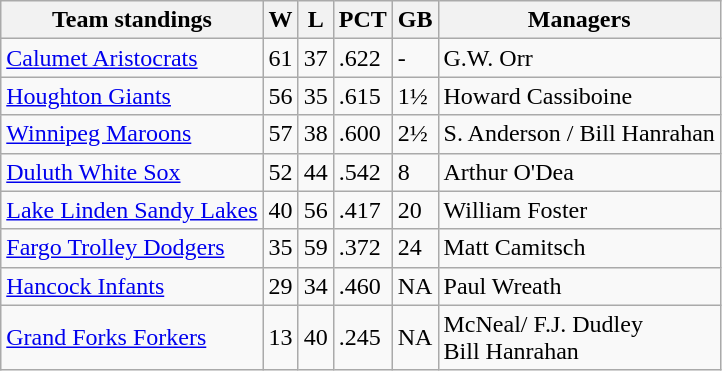<table class="wikitable">
<tr>
<th>Team standings</th>
<th>W</th>
<th>L</th>
<th>PCT</th>
<th>GB</th>
<th>Managers</th>
</tr>
<tr>
<td><a href='#'>Calumet Aristocrats</a></td>
<td>61</td>
<td>37</td>
<td>.622</td>
<td>-</td>
<td>G.W. Orr</td>
</tr>
<tr>
<td><a href='#'>Houghton Giants</a></td>
<td>56</td>
<td>35</td>
<td>.615</td>
<td>1½</td>
<td>Howard Cassiboine</td>
</tr>
<tr>
<td><a href='#'>Winnipeg Maroons</a></td>
<td>57</td>
<td>38</td>
<td>.600</td>
<td>2½</td>
<td>S. Anderson / Bill Hanrahan</td>
</tr>
<tr>
<td><a href='#'>Duluth White Sox</a></td>
<td>52</td>
<td>44</td>
<td>.542</td>
<td>8</td>
<td>Arthur O'Dea</td>
</tr>
<tr>
<td><a href='#'>Lake Linden Sandy Lakes</a></td>
<td>40</td>
<td>56</td>
<td>.417</td>
<td>20</td>
<td>William Foster</td>
</tr>
<tr>
<td><a href='#'>Fargo Trolley Dodgers</a></td>
<td>35</td>
<td>59</td>
<td>.372</td>
<td>24</td>
<td>Matt Camitsch</td>
</tr>
<tr>
<td><a href='#'>Hancock Infants</a></td>
<td>29</td>
<td>34</td>
<td>.460</td>
<td>NA</td>
<td>Paul Wreath</td>
</tr>
<tr>
<td><a href='#'>Grand Forks Forkers</a></td>
<td>13</td>
<td>40</td>
<td>.245</td>
<td>NA</td>
<td>McNeal/ F.J. Dudley <br> Bill Hanrahan</td>
</tr>
</table>
